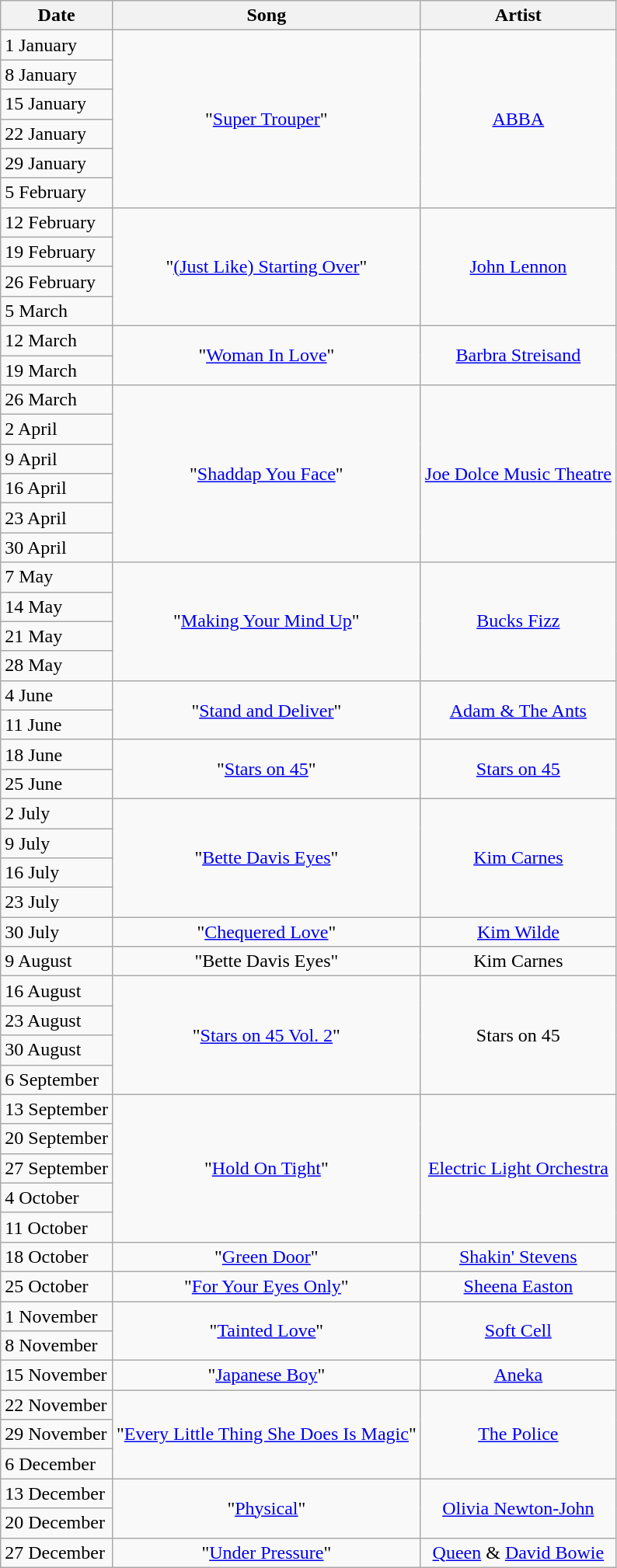<table class="wikitable">
<tr>
<th>Date</th>
<th>Song</th>
<th>Artist</th>
</tr>
<tr>
<td>1 January</td>
<td rowspan="6" align="center">"<a href='#'>Super Trouper</a>"</td>
<td rowspan="6" align="center"><a href='#'>ABBA</a></td>
</tr>
<tr>
<td>8 January</td>
</tr>
<tr>
<td>15 January</td>
</tr>
<tr>
<td>22 January</td>
</tr>
<tr>
<td>29 January</td>
</tr>
<tr>
<td>5 February</td>
</tr>
<tr>
<td>12 February</td>
<td rowspan="4" align="center">"<a href='#'>(Just Like) Starting Over</a>"</td>
<td rowspan="4" align="center"><a href='#'>John Lennon</a></td>
</tr>
<tr>
<td>19 February</td>
</tr>
<tr>
<td>26 February</td>
</tr>
<tr>
<td>5 March</td>
</tr>
<tr>
<td>12 March</td>
<td rowspan="2" align="center">"<a href='#'>Woman In Love</a>"</td>
<td rowspan="2" align="center"><a href='#'>Barbra Streisand</a></td>
</tr>
<tr>
<td>19 March</td>
</tr>
<tr>
<td>26 March</td>
<td rowspan="6" align="center">"<a href='#'>Shaddap You Face</a>"</td>
<td rowspan="6" align="center"><a href='#'>Joe Dolce Music Theatre</a></td>
</tr>
<tr>
<td>2 April</td>
</tr>
<tr>
<td>9 April</td>
</tr>
<tr>
<td>16 April</td>
</tr>
<tr>
<td>23 April</td>
</tr>
<tr>
<td>30 April</td>
</tr>
<tr>
<td>7 May</td>
<td rowspan="4" align="center">"<a href='#'>Making Your Mind Up</a>"</td>
<td rowspan="4" align="center"><a href='#'>Bucks Fizz</a></td>
</tr>
<tr>
<td>14 May</td>
</tr>
<tr>
<td>21 May</td>
</tr>
<tr>
<td>28 May</td>
</tr>
<tr>
<td>4 June</td>
<td rowspan="2" align="center">"<a href='#'>Stand and Deliver</a>"</td>
<td rowspan="2" align="center"><a href='#'>Adam & The Ants</a></td>
</tr>
<tr>
<td>11 June</td>
</tr>
<tr>
<td>18 June</td>
<td rowspan="2" align="center">"<a href='#'>Stars on 45</a>"</td>
<td rowspan="2" align="center"><a href='#'>Stars on 45</a></td>
</tr>
<tr>
<td>25 June</td>
</tr>
<tr>
<td>2 July</td>
<td rowspan="4" align="center">"<a href='#'>Bette Davis Eyes</a>"</td>
<td rowspan="4" align="center"><a href='#'>Kim Carnes</a></td>
</tr>
<tr>
<td>9 July</td>
</tr>
<tr>
<td>16 July</td>
</tr>
<tr>
<td>23 July</td>
</tr>
<tr>
<td>30 July</td>
<td rowspan="1" align="center">"<a href='#'>Chequered Love</a>"</td>
<td rowspan="1" align="center"><a href='#'>Kim Wilde</a></td>
</tr>
<tr>
<td>9 August</td>
<td rowspan="1" align="center">"Bette Davis Eyes"</td>
<td rowspan="1" align="center">Kim Carnes</td>
</tr>
<tr>
<td>16 August</td>
<td rowspan="4" align="center">"<a href='#'>Stars on 45 Vol. 2</a>"</td>
<td rowspan="4" align="center">Stars on 45</td>
</tr>
<tr>
<td>23 August</td>
</tr>
<tr>
<td>30 August</td>
</tr>
<tr>
<td>6 September</td>
</tr>
<tr>
<td>13 September</td>
<td rowspan="5" align="center">"<a href='#'>Hold On Tight</a>"</td>
<td rowspan="5" align="center"><a href='#'>Electric Light Orchestra</a></td>
</tr>
<tr>
<td>20 September</td>
</tr>
<tr>
<td>27 September</td>
</tr>
<tr>
<td>4 October</td>
</tr>
<tr>
<td>11 October</td>
</tr>
<tr>
<td>18 October</td>
<td rowspan="1" align="center">"<a href='#'>Green Door</a>"</td>
<td rowspan="1" align="center"><a href='#'>Shakin' Stevens</a></td>
</tr>
<tr>
<td>25 October</td>
<td rowspan="1" align="center">"<a href='#'>For Your Eyes Only</a>"</td>
<td rowspan="1" align="center"><a href='#'>Sheena Easton</a></td>
</tr>
<tr>
<td>1 November</td>
<td rowspan="2" align="center">"<a href='#'>Tainted Love</a>"</td>
<td rowspan="2" align="center"><a href='#'>Soft Cell</a></td>
</tr>
<tr>
<td>8 November</td>
</tr>
<tr>
<td>15 November</td>
<td rowspan="1" align="center">"<a href='#'>Japanese Boy</a>"</td>
<td rowspan="1" align="center"><a href='#'>Aneka</a></td>
</tr>
<tr>
<td>22 November</td>
<td rowspan="3" align="center">"<a href='#'>Every Little Thing She Does Is Magic</a>"</td>
<td rowspan="3" align="center"><a href='#'>The Police</a></td>
</tr>
<tr>
<td>29 November</td>
</tr>
<tr>
<td>6 December</td>
</tr>
<tr>
<td>13 December</td>
<td rowspan="2" align="center">"<a href='#'>Physical</a>"</td>
<td rowspan="2" align="center"><a href='#'>Olivia Newton-John</a></td>
</tr>
<tr>
<td>20 December</td>
</tr>
<tr>
<td>27 December</td>
<td rowspan="1" align="center">"<a href='#'>Under Pressure</a>"</td>
<td rowspan="1" align="center"><a href='#'>Queen</a> & <a href='#'>David Bowie</a></td>
</tr>
</table>
